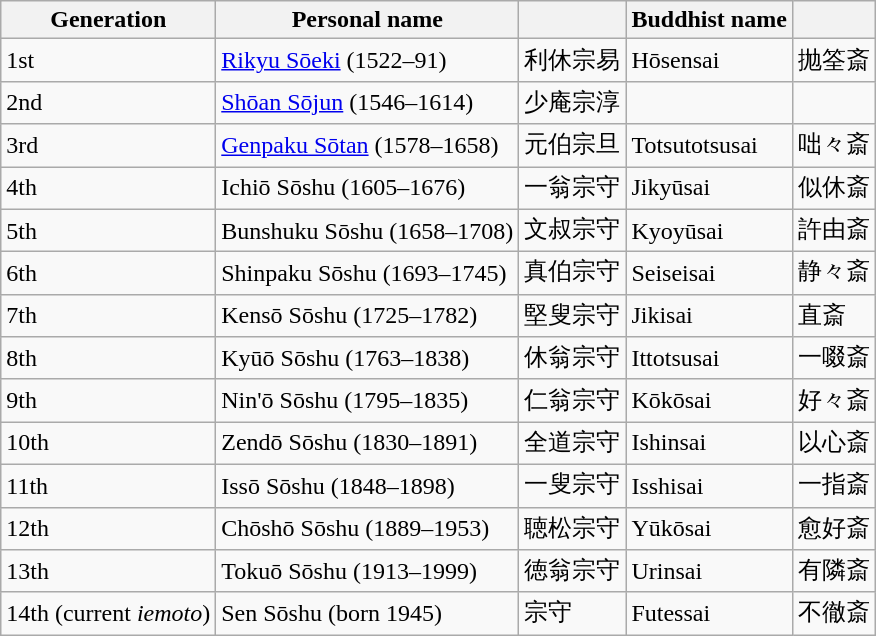<table class="wikitable">
<tr>
<th><strong>Generation</strong></th>
<th><strong>Personal name</strong></th>
<th></th>
<th><strong>Buddhist name</strong></th>
<th></th>
</tr>
<tr>
<td>1st</td>
<td><a href='#'>Rikyu Sōeki</a> (1522–91)</td>
<td>利休宗易</td>
<td>Hōsensai</td>
<td>抛筌斎</td>
</tr>
<tr>
<td>2nd</td>
<td><a href='#'>Shōan Sōjun</a> (1546–1614)</td>
<td>少庵宗淳</td>
<td></td>
<td></td>
</tr>
<tr>
<td>3rd</td>
<td><a href='#'>Genpaku Sōtan</a> (1578–1658)</td>
<td>元伯宗旦</td>
<td>Totsutotsusai</td>
<td>咄々斎</td>
</tr>
<tr>
<td>4th</td>
<td>Ichiō Sōshu (1605–1676)</td>
<td>一翁宗守</td>
<td>Jikyūsai</td>
<td>似休斎</td>
</tr>
<tr>
<td>5th</td>
<td>Bunshuku Sōshu (1658–1708)</td>
<td>文叔宗守</td>
<td>Kyoyūsai</td>
<td>許由斎</td>
</tr>
<tr>
<td>6th</td>
<td>Shinpaku Sōshu (1693–1745)</td>
<td>真伯宗守</td>
<td>Seiseisai</td>
<td>静々斎</td>
</tr>
<tr>
<td>7th</td>
<td>Kensō Sōshu (1725–1782)</td>
<td>堅叟宗守</td>
<td>Jikisai</td>
<td>直斎</td>
</tr>
<tr>
<td>8th</td>
<td>Kyūō Sōshu (1763–1838)</td>
<td>休翁宗守</td>
<td>Ittotsusai</td>
<td>一啜斎</td>
</tr>
<tr>
<td>9th</td>
<td>Nin'ō Sōshu (1795–1835)</td>
<td>仁翁宗守</td>
<td>Kōkōsai</td>
<td>好々斎</td>
</tr>
<tr>
<td>10th</td>
<td>Zendō Sōshu (1830–1891)</td>
<td>全道宗守</td>
<td>Ishinsai</td>
<td>以心斎</td>
</tr>
<tr>
<td>11th</td>
<td>Issō Sōshu (1848–1898)</td>
<td>一叟宗守</td>
<td>Isshisai</td>
<td>一指斎</td>
</tr>
<tr>
<td>12th</td>
<td>Chōshō Sōshu (1889–1953)</td>
<td>聴松宗守</td>
<td>Yūkōsai</td>
<td>愈好斎</td>
</tr>
<tr>
<td>13th</td>
<td>Tokuō Sōshu (1913–1999)</td>
<td>徳翁宗守</td>
<td>Urinsai</td>
<td>有隣斎</td>
</tr>
<tr>
<td>14th (current <em>iemoto</em>)</td>
<td>Sen Sōshu (born 1945)</td>
<td>宗守</td>
<td>Futessai</td>
<td>不徹斎</td>
</tr>
</table>
